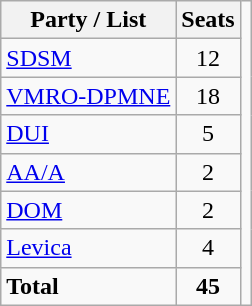<table class="wikitable">
<tr>
<th><strong>Party / List</strong></th>
<th><strong>Seats</strong></th>
<td rowspan="8"></td>
</tr>
<tr style="text-align:center;">
<td style="text-align:left;"><a href='#'>SDSM</a></td>
<td>12</td>
</tr>
<tr style="text-align:center;">
<td style="text-align:left;"><a href='#'>VMRO-DPMNE</a></td>
<td>18</td>
</tr>
<tr style="text-align:center;">
<td style="text-align:left;"><a href='#'>DUI</a></td>
<td>5</td>
</tr>
<tr style="text-align:center;">
<td style="text-align:left;"><a href='#'>AA/A</a></td>
<td>2</td>
</tr>
<tr style="text-align:center;">
<td style="text-align:left;"><a href='#'>DOM</a></td>
<td>2</td>
</tr>
<tr style="text-align:center;">
<td style="text-align:left;"><a href='#'>Levica</a></td>
<td>4</td>
</tr>
<tr>
<td><strong>Total</strong></td>
<td style="text-align:center;"><strong>45</strong></td>
</tr>
</table>
